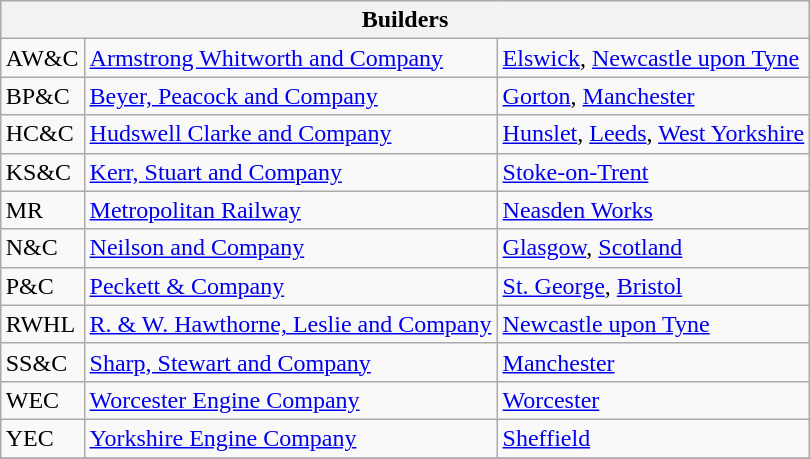<table class="wikitable" style="margin:1em auto;">
<tr>
<th colspan=3>Builders</th>
</tr>
<tr>
<td>AW&C</td>
<td><a href='#'>Armstrong Whitworth and Company</a></td>
<td><a href='#'>Elswick</a>, <a href='#'>Newcastle upon Tyne</a></td>
</tr>
<tr>
<td>BP&C</td>
<td><a href='#'>Beyer, Peacock and Company</a></td>
<td><a href='#'>Gorton</a>, <a href='#'>Manchester</a></td>
</tr>
<tr>
<td>HC&C</td>
<td><a href='#'>Hudswell Clarke and Company</a></td>
<td><a href='#'>Hunslet</a>, <a href='#'>Leeds</a>, <a href='#'>West Yorkshire</a></td>
</tr>
<tr>
<td>KS&C</td>
<td><a href='#'>Kerr, Stuart and Company</a></td>
<td><a href='#'>Stoke-on-Trent</a></td>
</tr>
<tr>
<td>MR</td>
<td><a href='#'>Metropolitan Railway</a></td>
<td><a href='#'>Neasden Works</a></td>
</tr>
<tr>
<td>N&C</td>
<td><a href='#'>Neilson and Company</a></td>
<td><a href='#'>Glasgow</a>, <a href='#'>Scotland</a></td>
</tr>
<tr>
<td>P&C</td>
<td><a href='#'>Peckett & Company</a></td>
<td><a href='#'>St. George</a>, <a href='#'>Bristol</a></td>
</tr>
<tr>
<td>RWHL</td>
<td><a href='#'>R. & W. Hawthorne, Leslie and Company</a></td>
<td><a href='#'>Newcastle upon Tyne</a></td>
</tr>
<tr>
<td>SS&C</td>
<td><a href='#'>Sharp, Stewart and Company</a></td>
<td><a href='#'>Manchester</a></td>
</tr>
<tr>
<td>WEC</td>
<td><a href='#'>Worcester Engine Company</a></td>
<td><a href='#'>Worcester</a></td>
</tr>
<tr>
<td>YEC</td>
<td><a href='#'>Yorkshire Engine Company</a></td>
<td><a href='#'>Sheffield</a></td>
</tr>
<tr>
</tr>
</table>
